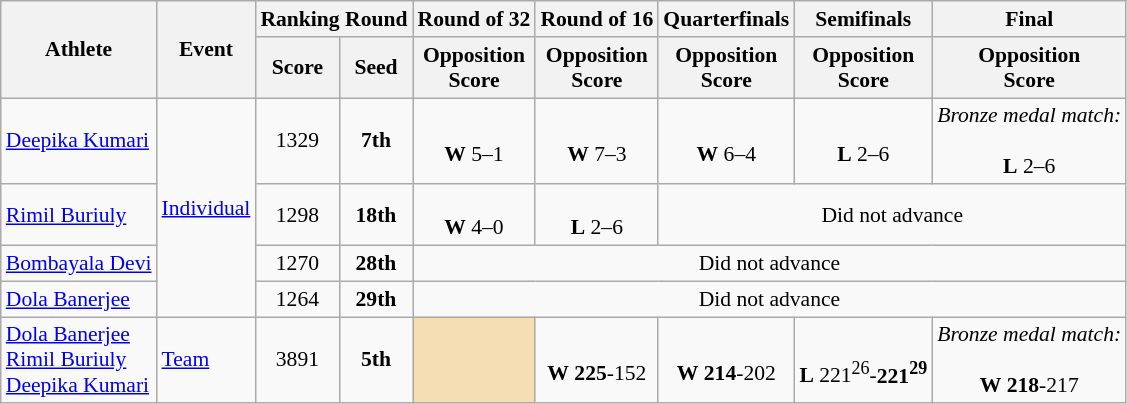<table class=wikitable style="font-size:90%">
<tr>
<th rowspan=2>Athlete</th>
<th rowspan=2>Event</th>
<th colspan=2>Ranking Round</th>
<th>Round of 32</th>
<th>Round of 16</th>
<th>Quarterfinals</th>
<th>Semifinals</th>
<th>Final</th>
</tr>
<tr>
<th>Score</th>
<th>Seed</th>
<th>Opposition<br>Score</th>
<th>Opposition<br>Score</th>
<th>Opposition<br>Score</th>
<th>Opposition<br>Score</th>
<th>Opposition<br>Score</th>
</tr>
<tr>
<td><a href='#'>Deepika Kumari</a></td>
<td rowspan=4><a href='#'>Individual</a></td>
<td align=center>1329</td>
<td align=center><strong>7th</strong></td>
<td align=center><br> <strong>W</strong> 5–1</td>
<td align=center><br> <strong>W</strong> 7–3</td>
<td align=center><br> <strong>W</strong> 6–4</td>
<td align=center><br> <strong>L</strong> 2–6</td>
<td align=center><em>Bronze medal match:</em><br><br> <strong>L</strong> 2–6</td>
</tr>
<tr>
<td><a href='#'>Rimil Buriuly</a></td>
<td align=center>1298</td>
<td align=center><strong>18th</strong></td>
<td align=center><br> <strong>W</strong> 4–0</td>
<td align=center><br> <strong>L</strong> 2–6</td>
<td align=center colspan="7">Did not advance</td>
</tr>
<tr>
<td><a href='#'>Bombayala Devi</a></td>
<td align=center>1270</td>
<td align=center><strong>28th</strong></td>
<td align=center colspan="7">Did not advance</td>
</tr>
<tr>
<td><a href='#'>Dola Banerjee</a></td>
<td align=center>1264</td>
<td align=center><strong>29th</strong></td>
<td align=center colspan="7">Did not advance</td>
</tr>
<tr>
<td><a href='#'>Dola Banerjee</a><br><a href='#'>Rimil Buriuly</a><br><a href='#'>Deepika Kumari</a></td>
<td><a href='#'>Team</a></td>
<td align=center>3891</td>
<td align=center><strong>5th</strong></td>
<td style="text-align:center; background:wheat;"></td>
<td align=center> <br> <strong>W</strong> <strong>225</strong>-152</td>
<td align=center> <br> <strong>W</strong> <strong>214</strong>-202</td>
<td align=center> <br> <strong>L</strong> 221<sup>26</sup>-<strong>221<sup>29</sup></strong></td>
<td align=center><em>Bronze medal match:</em><br> <br> <strong>W</strong> <strong>218</strong>-217 <br> </td>
</tr>
</table>
